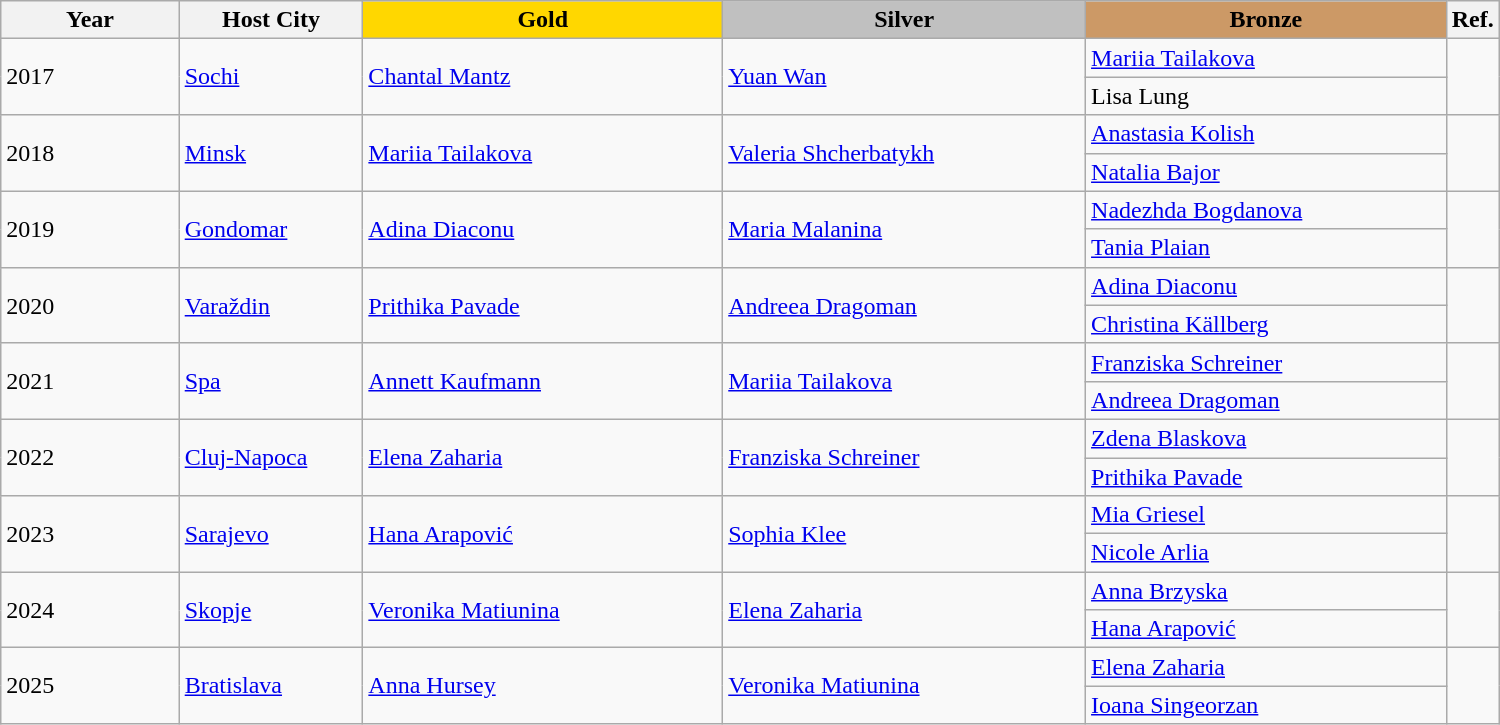<table class="wikitable" style="text-align:left; width:1000px;">
<tr>
<th width="120">Year</th>
<th width="120">Host City</th>
<th width="250" style="background-color: gold">Gold</th>
<th width="250" style="background-color: silver">Silver</th>
<th width="250" style="background-color: #cc9966">Bronze</th>
<th width="15">Ref.</th>
</tr>
<tr>
<td rowspan=2>2017</td>
<td rowspan=2><a href='#'>Sochi</a></td>
<td rowspan=2> <a href='#'>Chantal Mantz</a></td>
<td rowspan=2> <a href='#'>Yuan Wan</a></td>
<td> <a href='#'>Mariia Tailakova</a></td>
<td rowspan=2></td>
</tr>
<tr>
<td> Lisa Lung</td>
</tr>
<tr>
<td rowspan=2>2018</td>
<td rowspan=2><a href='#'>Minsk</a></td>
<td rowspan=2> <a href='#'>Mariia Tailakova</a></td>
<td rowspan=2> <a href='#'>Valeria Shcherbatykh</a></td>
<td> <a href='#'>Anastasia Kolish</a></td>
<td rowspan=2></td>
</tr>
<tr>
<td> <a href='#'>Natalia Bajor</a></td>
</tr>
<tr>
<td rowspan=2>2019</td>
<td rowspan=2><a href='#'>Gondomar</a></td>
<td rowspan=2> <a href='#'>Adina Diaconu</a></td>
<td rowspan=2> <a href='#'>Maria Malanina</a></td>
<td> <a href='#'>Nadezhda Bogdanova</a></td>
<td rowspan=2></td>
</tr>
<tr>
<td> <a href='#'>Tania Plaian</a></td>
</tr>
<tr>
<td rowspan=2>2020</td>
<td rowspan=2><a href='#'>Varaždin</a></td>
<td rowspan=2> <a href='#'>Prithika Pavade</a></td>
<td rowspan=2> <a href='#'>Andreea Dragoman</a></td>
<td> <a href='#'>Adina Diaconu</a></td>
<td rowspan=2></td>
</tr>
<tr>
<td> <a href='#'>Christina Källberg</a></td>
</tr>
<tr>
<td rowspan=2>2021</td>
<td rowspan=2><a href='#'>Spa</a></td>
<td rowspan=2> <a href='#'>Annett Kaufmann</a></td>
<td rowspan=2> <a href='#'>Mariia Tailakova</a></td>
<td> <a href='#'>Franziska Schreiner</a></td>
<td rowspan=2></td>
</tr>
<tr>
<td> <a href='#'>Andreea Dragoman</a></td>
</tr>
<tr>
<td rowspan=2>2022</td>
<td rowspan=2><a href='#'>Cluj-Napoca</a></td>
<td rowspan=2> <a href='#'>Elena Zaharia</a></td>
<td rowspan=2> <a href='#'>Franziska Schreiner</a></td>
<td> <a href='#'>Zdena Blaskova</a></td>
<td rowspan=2></td>
</tr>
<tr>
<td> <a href='#'>Prithika Pavade</a></td>
</tr>
<tr>
<td rowspan=2>2023</td>
<td rowspan=2><a href='#'>Sarajevo</a></td>
<td rowspan=2> <a href='#'>Hana Arapović</a></td>
<td rowspan=2> <a href='#'>Sophia Klee</a></td>
<td> <a href='#'>Mia Griesel</a></td>
<td rowspan=2></td>
</tr>
<tr>
<td> <a href='#'>Nicole Arlia</a></td>
</tr>
<tr>
<td rowspan=2>2024</td>
<td rowspan=2><a href='#'>Skopje</a></td>
<td rowspan=2> <a href='#'>Veronika Matiunina</a></td>
<td rowspan=2> <a href='#'>Elena Zaharia</a></td>
<td> <a href='#'>Anna Brzyska</a></td>
<td rowspan=2></td>
</tr>
<tr>
<td> <a href='#'>Hana Arapović</a></td>
</tr>
<tr>
<td rowspan=2>2025</td>
<td rowspan=2><a href='#'>Bratislava</a></td>
<td rowspan=2> <a href='#'>Anna Hursey</a></td>
<td rowspan=2> <a href='#'>Veronika Matiunina</a></td>
<td> <a href='#'>Elena Zaharia</a></td>
<td rowspan=2></td>
</tr>
<tr>
<td> <a href='#'>Ioana Singeorzan</a></td>
</tr>
</table>
